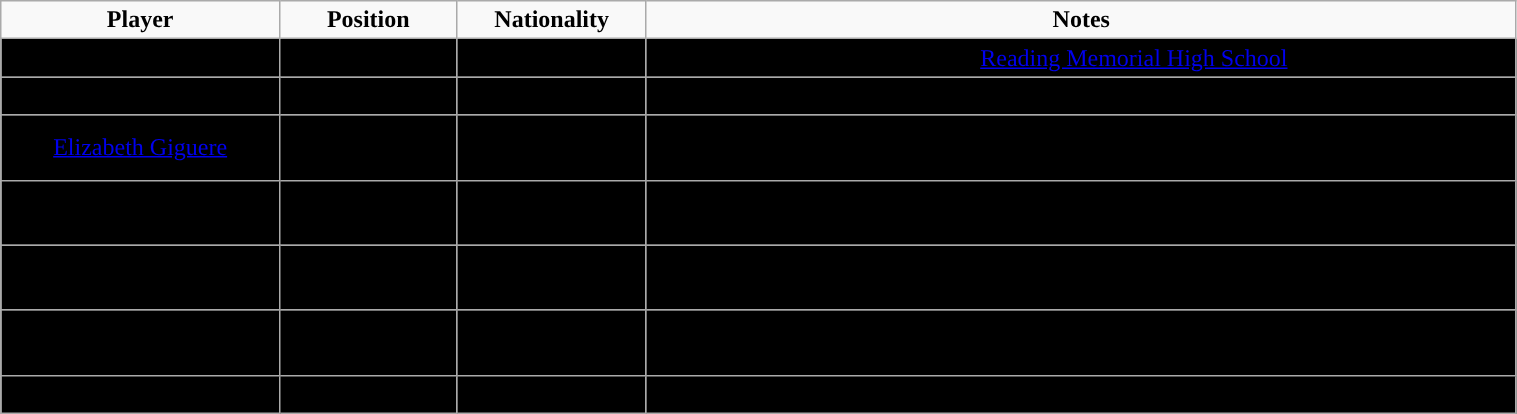<table class="wikitable" width="80%">
<tr align="center">
<td><strong>Player</strong></td>
<td><strong>Position</strong></td>
<td><strong>Nationality</strong></td>
<td><strong>Notes</strong></td>
</tr>
<tr align="center" bgcolor=" ">
<td>Michaela Boyle</td>
<td>Forward</td>
<td></td>
<td>Played for <a href='#'>Reading Memorial High School</a></td>
</tr>
<tr align="center" bgcolor=" ">
<td>Kia Castonguay</td>
<td>Goaltender</td>
<td></td>
<td>Played for Boston Shamrocks</td>
</tr>
<tr align="center" bgcolor=" ">
<td><a href='#'>Elizabeth Giguere</a></td>
<td>Forward</td>
<td></td>
<td>Played for Limoilou Titans <br> Winner of silver medal at 2017 Nations Cup</td>
</tr>
<tr align="center" bgcolor=" ">
<td>Meaghan Hector</td>
<td>Defense</td>
<td></td>
<td>Played for Oakville Jr. Hornets <br> Winner of silver medal at 2017 IIHF U18 Women's Worlds</td>
</tr>
<tr align="center" bgcolor=" ">
<td>Avery Mitchell</td>
<td>Defense</td>
<td></td>
<td>Played for Toronto Jr. Aeros <br> Winner of silver medal at 2017 IIHF U18 Women's Worlds</td>
</tr>
<tr align="center" bgcolor=" ">
<td>Kristy Pidgeon</td>
<td>Forward</td>
<td></td>
<td>Played for Nepean Jr. Wildcats <br> Member of 2015 and 2016 U18 Team Ontario</td>
</tr>
<tr align="center" bgcolor=" ">
<td>Tia Stoddard</td>
<td>Forward</td>
<td></td>
<td>Played for Nepean Jr. Wildcats</td>
</tr>
</table>
